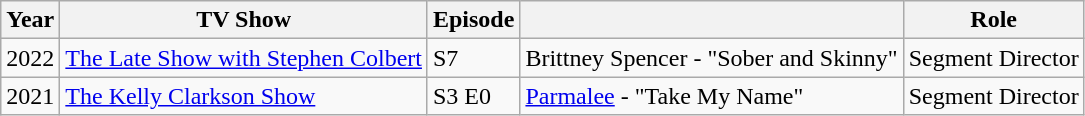<table class="wikitable">
<tr>
<th>Year</th>
<th>TV Show</th>
<th>Episode</th>
<th></th>
<th>Role</th>
</tr>
<tr>
<td>2022</td>
<td><a href='#'>The Late Show with Stephen Colbert</a></td>
<td>S7</td>
<td>Brittney Spencer - "Sober and Skinny"</td>
<td>Segment Director</td>
</tr>
<tr>
<td>2021</td>
<td><a href='#'>The Kelly Clarkson Show</a></td>
<td>S3 E0</td>
<td><a href='#'>Parmalee</a> - "Take My Name"</td>
<td>Segment Director</td>
</tr>
</table>
